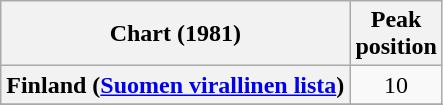<table class="wikitable sortable plainrowheaders" style="text-align:center">
<tr>
<th>Chart (1981)</th>
<th>Peak<br>position</th>
</tr>
<tr>
<th scope="row">Finland (<a href='#'>Suomen virallinen lista</a>)</th>
<td>10</td>
</tr>
<tr>
</tr>
<tr>
</tr>
</table>
